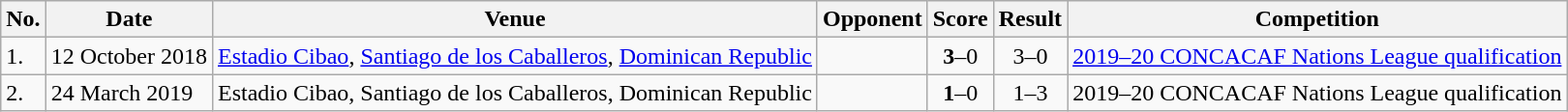<table class="wikitable" style="font-size:100%;">
<tr>
<th>No.</th>
<th>Date</th>
<th>Venue</th>
<th>Opponent</th>
<th>Score</th>
<th>Result</th>
<th>Competition</th>
</tr>
<tr>
<td>1.</td>
<td>12 October 2018</td>
<td><a href='#'>Estadio Cibao</a>, <a href='#'>Santiago de los Caballeros</a>, <a href='#'>Dominican Republic</a></td>
<td></td>
<td align=center><strong>3</strong>–0</td>
<td align=center>3–0</td>
<td><a href='#'>2019–20 CONCACAF Nations League qualification</a></td>
</tr>
<tr>
<td>2.</td>
<td>24 March 2019</td>
<td>Estadio Cibao, Santiago de los Caballeros, Dominican Republic</td>
<td></td>
<td align=center><strong>1</strong>–0</td>
<td align=center>1–3</td>
<td>2019–20 CONCACAF Nations League qualification</td>
</tr>
</table>
